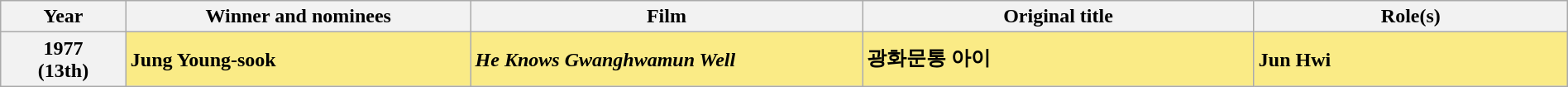<table class="wikitable" style="width:100%;" cellpadding="6">
<tr>
<th style="width:8%;">Year</th>
<th style="width:22%;">Winner and nominees</th>
<th style="width:25%;">Film</th>
<th style="width:25%;">Original title</th>
<th style="width:20%;">Role(s)</th>
</tr>
<tr>
<th>1977<br>(13th)</th>
<td style="background:#FAEB86;"><strong>Jung Young-sook </strong></td>
<td style="background:#FAEB86;"><strong><em>He Knows Gwanghwamun Well</em></strong></td>
<td style="background:#FAEB86;"><strong>광화문통 아이</strong></td>
<td style="background:#FAEB86;"><strong>Jun Hwi</strong></td>
</tr>
</table>
